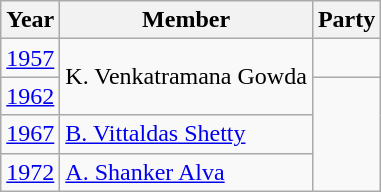<table class="wikitable sortable">
<tr>
<th>Year</th>
<th>Member</th>
<th colspan="2">Party</th>
</tr>
<tr>
<td><a href='#'>1957</a></td>
<td rowspan="2">K. Venkatramana Gowda</td>
<td></td>
</tr>
<tr>
<td><a href='#'>1962</a></td>
</tr>
<tr>
<td><a href='#'>1967</a></td>
<td><a href='#'>B. Vittaldas Shetty</a></td>
</tr>
<tr>
<td><a href='#'>1972</a></td>
<td><a href='#'>A. Shanker Alva</a></td>
</tr>
</table>
